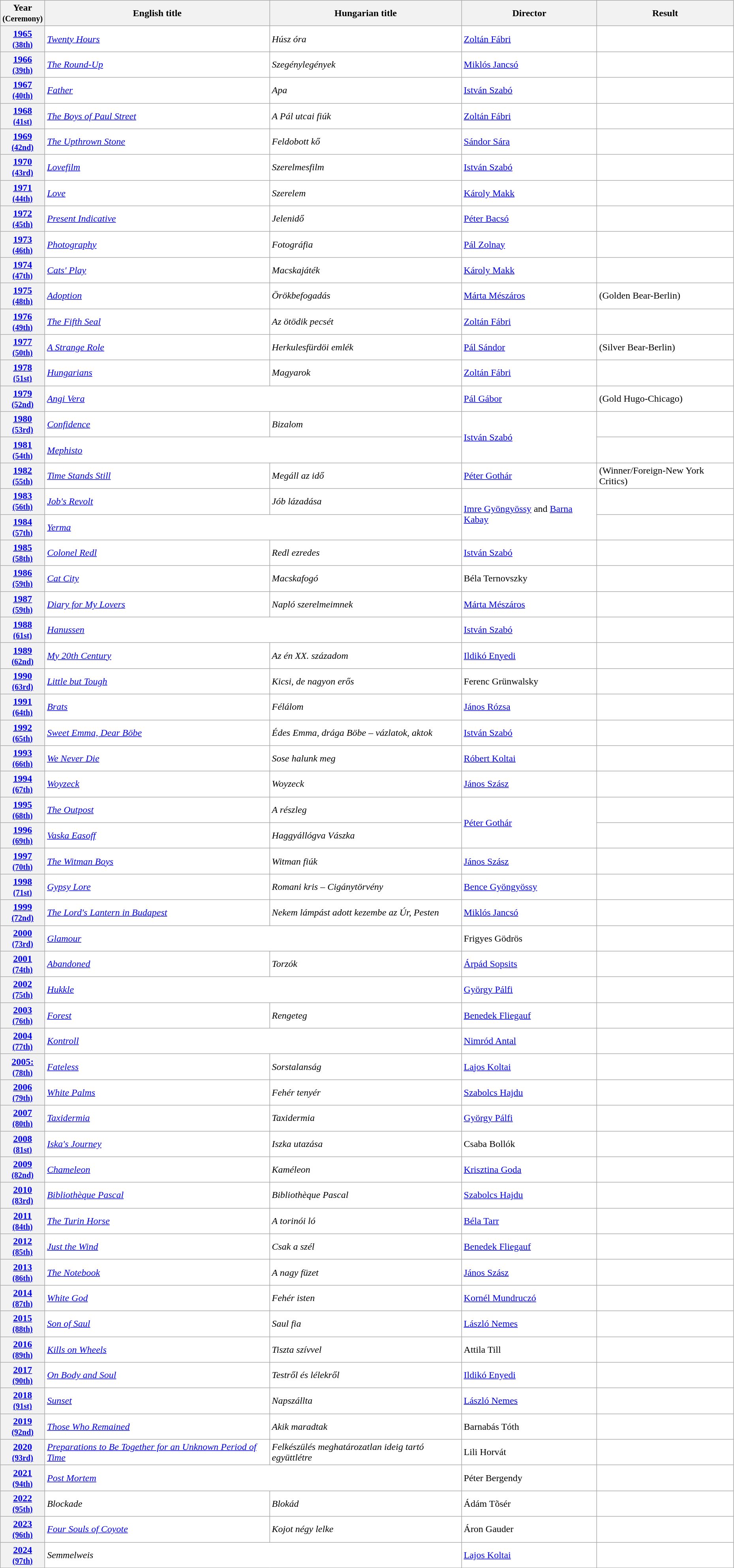<table class="wikitable sortable" width="98%" style="background:#ffffff;">
<tr>
<th>Year<br><small>(Ceremony)</small></th>
<th>English title</th>
<th>Hungarian title</th>
<th>Director</th>
<th>Result</th>
</tr>
<tr>
<th align="center"><a href='#'>1965</a><br><small><a href='#'>(38th)</a></small></th>
<td><em><a href='#'>Twenty Hours</a></em></td>
<td><em>Húsz óra</em></td>
<td><a href='#'>Zoltán Fábri</a></td>
<td></td>
</tr>
<tr>
<th align="center"><a href='#'>1966</a><br><small><a href='#'>(39th)</a></small></th>
<td><em><a href='#'>The Round-Up</a></em></td>
<td><em>Szegénylegények</em></td>
<td><a href='#'>Miklós Jancsó</a></td>
<td></td>
</tr>
<tr>
<th align="center"><a href='#'>1967</a><br><small><a href='#'>(40th)</a></small></th>
<td><em><a href='#'>Father</a></em></td>
<td><em>Apa</em></td>
<td><a href='#'>István Szabó</a></td>
<td></td>
</tr>
<tr>
<th align="center"><a href='#'>1968</a><br><small><a href='#'>(41st)</a></small></th>
<td><em><a href='#'>The Boys of Paul Street</a></em></td>
<td><em>A Pál utcai fiúk</em></td>
<td><a href='#'>Zoltán Fábri</a></td>
<td></td>
</tr>
<tr>
<th align="center"><a href='#'>1969</a><br><small><a href='#'>(42nd)</a></small></th>
<td><em><a href='#'>The Upthrown Stone</a></em></td>
<td><em>Feldobott kő</em></td>
<td><a href='#'>Sándor Sára</a></td>
<td></td>
</tr>
<tr>
<th align="center"><a href='#'>1970</a><br><small><a href='#'>(43rd)</a></small></th>
<td><em><a href='#'>Lovefilm</a></em></td>
<td><em>Szerelmesfilm</em></td>
<td><a href='#'>István Szabó</a></td>
<td></td>
</tr>
<tr>
<th align="center"><a href='#'>1971</a><br><small><a href='#'>(44th)</a></small></th>
<td><em><a href='#'>Love</a></em></td>
<td><em>Szerelem</em></td>
<td><a href='#'>Károly Makk</a></td>
<td></td>
</tr>
<tr>
<th align="center"><a href='#'>1972</a><br><small><a href='#'>(45th)</a></small></th>
<td><em><a href='#'>Present Indicative</a></em></td>
<td><em>Jelenidő</em></td>
<td><a href='#'>Péter Bacsó</a></td>
<td></td>
</tr>
<tr>
<th align="center"><a href='#'>1973</a><br><small><a href='#'>(46th)</a></small></th>
<td><em><a href='#'>Photography</a></em></td>
<td><em>Fotográfia</em></td>
<td><a href='#'>Pál Zolnay</a></td>
<td></td>
</tr>
<tr>
<th align="center"><a href='#'>1974</a><br><small><a href='#'>(47th)</a></small></th>
<td><em><a href='#'>Cats' Play</a></em></td>
<td><em>Macskajáték</em></td>
<td><a href='#'>Károly Makk</a></td>
<td></td>
</tr>
<tr>
<th align="center"><a href='#'>1975</a><br><small><a href='#'>(48th)</a></small></th>
<td><em><a href='#'>Adoption</a></em></td>
<td><em>Örökbefogadás</em></td>
<td><a href='#'>Márta Mészáros</a></td>
<td> (Golden Bear-Berlin)</td>
</tr>
<tr>
<th align="center"><a href='#'>1976</a><br><small><a href='#'>(49th)</a></small></th>
<td><em><a href='#'>The Fifth Seal</a></em></td>
<td><em>Az ötödik pecsét</em></td>
<td><a href='#'>Zoltán Fábri</a></td>
<td></td>
</tr>
<tr>
<th align="center"><a href='#'>1977</a><br><small><a href='#'>(50th)</a></small></th>
<td><em><a href='#'>A Strange Role</a></em></td>
<td><em>Herkulesfürdöi emlék</em></td>
<td><a href='#'>Pál Sándor</a></td>
<td> (Silver Bear-Berlin)</td>
</tr>
<tr>
<th align="center"><a href='#'>1978</a><br><small><a href='#'>(51st)</a></small></th>
<td><em><a href='#'>Hungarians</a></em></td>
<td><em>Magyarok</em></td>
<td><a href='#'>Zoltán Fábri</a></td>
<td></td>
</tr>
<tr>
<th align="center"><a href='#'>1979</a><br><small><a href='#'>(52nd)</a></small></th>
<td colspan="2"><em><a href='#'>Angi Vera</a></em></td>
<td><a href='#'>Pál Gábor</a></td>
<td> (Gold Hugo-Chicago)</td>
</tr>
<tr>
<th align="center"><a href='#'>1980</a><br><small><a href='#'>(53rd)</a></small></th>
<td><em><a href='#'>Confidence</a></em></td>
<td><em>Bizalom</em></td>
<td rowspan="2"><a href='#'>István Szabó</a></td>
<td></td>
</tr>
<tr>
<th align="center"><a href='#'>1981</a><br><small><a href='#'>(54th)</a></small></th>
<td colspan="2"><em><a href='#'>Mephisto</a></em></td>
<td></td>
</tr>
<tr>
<th align="center"><a href='#'>1982</a><br><small><a href='#'>(55th)</a></small></th>
<td><em><a href='#'>Time Stands Still</a></em></td>
<td><em>Megáll az idő</em></td>
<td><a href='#'>Péter Gothár</a></td>
<td> (Winner/Foreign-New York Critics)</td>
</tr>
<tr>
<th align="center"><a href='#'>1983</a><br><small><a href='#'>(56th)</a></small></th>
<td><em><a href='#'>Job's Revolt</a></em></td>
<td><em>Jób lázadása</em></td>
<td rowspan="2"><a href='#'>Imre Gyöngyössy</a> and <a href='#'>Barna Kabay</a></td>
<td></td>
</tr>
<tr>
<th align="center"><a href='#'>1984</a><br><small><a href='#'>(57th)</a></small></th>
<td colspan="2"><em><a href='#'>Yerma</a></em></td>
<td></td>
</tr>
<tr>
<th align="center"><a href='#'>1985</a><br><small><a href='#'>(58th)</a></small></th>
<td><em><a href='#'>Colonel Redl</a></em></td>
<td><em>Redl ezredes</em></td>
<td><a href='#'>István Szabó</a></td>
<td></td>
</tr>
<tr>
<th align="center"><a href='#'>1986</a><br><small><a href='#'>(59th)</a></small></th>
<td><em><a href='#'>Cat City</a></em></td>
<td><em>Macskafogó</em></td>
<td>Béla Ternovszky</td>
<td></td>
</tr>
<tr>
<th align="center"><a href='#'>1987</a><br><small><a href='#'>(59th)</a></small></th>
<td><em><a href='#'>Diary for My Lovers</a></em></td>
<td><em>Napló szerelmeimnek</em></td>
<td><a href='#'>Márta Mészáros</a></td>
<td></td>
</tr>
<tr>
<th align="center"><a href='#'>1988</a><br><small><a href='#'>(61st)</a></small></th>
<td colspan="2"><em><a href='#'>Hanussen</a></em></td>
<td><a href='#'>István Szabó</a></td>
<td></td>
</tr>
<tr>
<th align="center"><a href='#'>1989</a><br><small><a href='#'>(62nd)</a></small></th>
<td><em><a href='#'>My 20th Century</a></em></td>
<td><em>Az én XX. századom</em></td>
<td><a href='#'>Ildikó Enyedi</a></td>
<td></td>
</tr>
<tr>
<th align="center"><a href='#'>1990</a><br><small><a href='#'>(63rd)</a></small></th>
<td><em><a href='#'>Little but Tough</a></em></td>
<td><em>Kicsi, de nagyon erős</em></td>
<td>Ferenc Grünwalsky</td>
<td></td>
</tr>
<tr>
<th align="center"><a href='#'>1991</a><br><small><a href='#'>(64th)</a></small></th>
<td><em><a href='#'>Brats</a></em></td>
<td><em>Félálom</em></td>
<td><a href='#'>János Rózsa</a></td>
<td></td>
</tr>
<tr>
<th align="center"><a href='#'>1992</a><br><small><a href='#'>(65th)</a></small></th>
<td><em><a href='#'>Sweet Emma, Dear Böbe</a></em></td>
<td><em>Édes Emma, drága Böbe – vázlatok, aktok</em></td>
<td><a href='#'>István Szabó</a></td>
<td></td>
</tr>
<tr>
<th align="center"><a href='#'>1993</a><br><small><a href='#'>(66th)</a></small></th>
<td><em><a href='#'>We Never Die</a></em></td>
<td><em>Sose halunk meg</em></td>
<td><a href='#'>Róbert Koltai</a></td>
<td></td>
</tr>
<tr>
<th align="center"><a href='#'>1994</a><br><small><a href='#'>(67th)</a></small></th>
<td><em><a href='#'>Woyzeck</a></em></td>
<td><em>Woyzeck</em></td>
<td><a href='#'>János Szász</a></td>
<td></td>
</tr>
<tr>
<th align="center"><a href='#'>1995</a><br><small><a href='#'>(68th)</a></small></th>
<td><em><a href='#'>The Outpost</a></em></td>
<td><em>A részleg</em></td>
<td rowspan="2"><a href='#'>Péter Gothár</a></td>
<td></td>
</tr>
<tr>
<th align="center"><a href='#'>1996</a><br><small><a href='#'>(69th)</a></small></th>
<td><em><a href='#'>Vaska Easoff</a></em></td>
<td><em>Haggyállógva Vászka</em></td>
<td></td>
</tr>
<tr>
<th align="center"><a href='#'>1997</a><br><small><a href='#'>(70th)</a></small></th>
<td><em><a href='#'>The Witman Boys</a></em></td>
<td><em>Witman fiúk</em></td>
<td><a href='#'>János Szász</a></td>
<td></td>
</tr>
<tr>
<th align="center"><a href='#'>1998</a><br><small><a href='#'>(71st)</a></small></th>
<td><em><a href='#'>Gypsy Lore</a></em></td>
<td><em>Romani kris – Cigánytörvény</em></td>
<td><a href='#'>Bence Gyöngyössy</a></td>
<td></td>
</tr>
<tr>
<th align="center"><a href='#'>1999</a><br><small><a href='#'>(72nd)</a></small></th>
<td><em><a href='#'>The Lord's Lantern in Budapest</a></em></td>
<td><em>Nekem lámpást adott kezembe az Úr, Pesten</em></td>
<td><a href='#'>Miklós Jancsó</a></td>
<td></td>
</tr>
<tr>
<th align="center"><a href='#'>2000</a><br><small><a href='#'>(73rd)</a></small></th>
<td colspan="2"><em><a href='#'>Glamour</a></em></td>
<td>Frigyes Gödrös</td>
<td></td>
</tr>
<tr>
<th align="center"><a href='#'>2001</a><br><small><a href='#'>(74th)</a></small></th>
<td><em><a href='#'>Abandoned</a></em></td>
<td><em>Torzók</em></td>
<td><a href='#'>Árpád Sopsits</a></td>
<td></td>
</tr>
<tr>
<th align="center"><a href='#'>2002</a><br><small><a href='#'>(75th)</a></small></th>
<td colspan="2"><em><a href='#'>Hukkle</a></em></td>
<td><a href='#'>György Pálfi</a></td>
<td></td>
</tr>
<tr>
<th align="center"><a href='#'>2003</a><br><small><a href='#'>(76th)</a></small></th>
<td><em><a href='#'>Forest</a></em></td>
<td><em>Rengeteg</em></td>
<td><a href='#'>Benedek Fliegauf</a></td>
<td></td>
</tr>
<tr>
<th align="center"><a href='#'>2004</a><br><small><a href='#'>(77th)</a></small></th>
<td colspan="2"><em><a href='#'>Kontroll</a></em></td>
<td><a href='#'>Nimród Antal</a></td>
<td></td>
</tr>
<tr>
<th align="center"><a href='#'>2005:</a><br><small><a href='#'>(78th)</a></small></th>
<td><em><a href='#'>Fateless</a></em></td>
<td><em>Sorstalanság</em></td>
<td><a href='#'>Lajos Koltai</a></td>
<td></td>
</tr>
<tr>
<th align="center"><a href='#'>2006</a><br><small><a href='#'>(79th)</a></small></th>
<td><em><a href='#'>White Palms</a></em></td>
<td><em>Fehér tenyér</em></td>
<td><a href='#'>Szabolcs Hajdu</a></td>
<td></td>
</tr>
<tr>
<th align="center"><a href='#'>2007</a><br><small><a href='#'>(80th)</a></small></th>
<td><em><a href='#'>Taxidermia</a></em></td>
<td><em>Taxidermia</em></td>
<td><a href='#'>György Pálfi</a></td>
<td></td>
</tr>
<tr>
<th align="center"><a href='#'>2008</a><br><small><a href='#'>(81st)</a></small></th>
<td><em><a href='#'>Iska's Journey</a></em></td>
<td><em>Iszka utazása</em></td>
<td>Csaba Bollók</td>
<td></td>
</tr>
<tr>
<th align="center"><a href='#'>2009</a><br><small><a href='#'>(82nd)</a></small></th>
<td><em><a href='#'>Chameleon</a></em></td>
<td><em>Kaméleon</em></td>
<td><a href='#'>Krisztina Goda</a></td>
<td></td>
</tr>
<tr>
<th align="center"><a href='#'>2010</a><br><small><a href='#'>(83rd)</a></small></th>
<td><em><a href='#'>Bibliothèque Pascal</a></em></td>
<td><em>Bibliothèque Pascal</em></td>
<td><a href='#'>Szabolcs Hajdu</a></td>
<td></td>
</tr>
<tr>
<th align="center"><a href='#'>2011</a><br><small><a href='#'>(84th)</a></small></th>
<td><em><a href='#'>The Turin Horse</a></em></td>
<td><em>A torinói ló</em></td>
<td><a href='#'>Béla Tarr</a></td>
<td></td>
</tr>
<tr>
<th align="center"><a href='#'>2012</a><br><small><a href='#'>(85th)</a></small></th>
<td><em><a href='#'>Just the Wind</a></em></td>
<td><em>Csak a szél</em></td>
<td><a href='#'>Benedek Fliegauf</a></td>
<td></td>
</tr>
<tr>
<th align="center"><a href='#'>2013</a><br><small><a href='#'>(86th)</a></small></th>
<td><em><a href='#'>The Notebook</a></em></td>
<td><em>A nagy füzet</em></td>
<td><a href='#'>János Szász</a></td>
<td></td>
</tr>
<tr>
<th align="center"><a href='#'>2014</a><br><small><a href='#'>(87th)</a></small></th>
<td><em><a href='#'>White God</a></em></td>
<td><em>Fehér isten</em></td>
<td><a href='#'>Kornél Mundruczó</a></td>
<td></td>
</tr>
<tr>
<th align="center"><a href='#'>2015</a><br><small><a href='#'>(88th)</a></small></th>
<td><em><a href='#'>Son of Saul</a></em></td>
<td><em>Saul fia</em></td>
<td><a href='#'>László Nemes</a></td>
<td></td>
</tr>
<tr>
<th align="center"><a href='#'>2016</a><br><small><a href='#'>(89th)</a></small></th>
<td><em><a href='#'>Kills on Wheels</a></em></td>
<td><em>Tiszta szívvel</em></td>
<td>Attila Till</td>
<td></td>
</tr>
<tr>
<th align="center"><a href='#'>2017</a><br><small><a href='#'>(90th)</a></small></th>
<td><em><a href='#'>On Body and Soul</a></em></td>
<td><em>Testről és lélekről</em></td>
<td><a href='#'>Ildikó Enyedi</a></td>
<td></td>
</tr>
<tr>
<th align="center"><a href='#'>2018</a><br><small><a href='#'>(91st)</a></small></th>
<td><em><a href='#'>Sunset</a></em></td>
<td><em>Napszállta</em></td>
<td><a href='#'>László Nemes</a></td>
<td></td>
</tr>
<tr>
<th align="center"><a href='#'>2019</a><br><small><a href='#'>(92nd)</a></small></th>
<td><em><a href='#'>Those Who Remained</a></em></td>
<td><em>Akik maradtak</em></td>
<td>Barnabás Tóth</td>
<td></td>
</tr>
<tr>
<th align="center"><a href='#'>2020</a><br><small><a href='#'>(93rd)</a></small></th>
<td><em><a href='#'>Preparations to Be Together for an Unknown Period of Time</a></em></td>
<td><em>Felkészülés meghatározatlan ideig tartó együttlétre</em></td>
<td>Lili Horvát</td>
<td></td>
</tr>
<tr>
<th align="center"><a href='#'>2021</a><br><small><a href='#'>(94th)</a></small></th>
<td colspan="2"><em><a href='#'>Post Mortem</a></em></td>
<td>Péter Bergendy</td>
<td></td>
</tr>
<tr>
<th align="center"><a href='#'>2022</a><br><small><a href='#'>(95th)</a></small></th>
<td><em>Blockade</em></td>
<td><em>Blokád</em></td>
<td>Ádám Tõsér</td>
<td></td>
</tr>
<tr>
<th align="center"><a href='#'>2023</a><br><small><a href='#'>(96th)</a></small></th>
<td><em><a href='#'>Four Souls of Coyote</a></em></td>
<td><em>Kojot négy lelke</em></td>
<td>Áron Gauder</td>
<td></td>
</tr>
<tr>
<th align="center"><a href='#'>2024</a><br><small><a href='#'>(97th)</a></small></th>
<td colspan="2"><em>Semmelweis</em></td>
<td><a href='#'>Lajos Koltai</a></td>
<td></td>
</tr>
</table>
